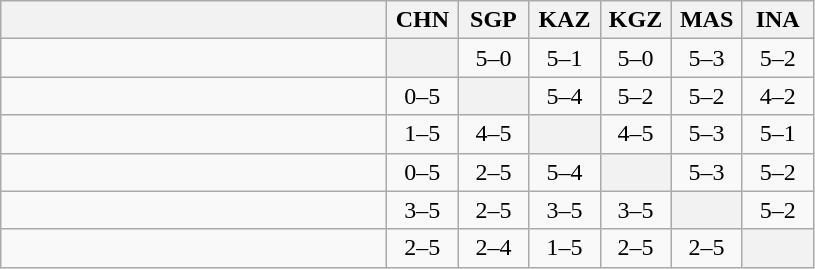<table class="wikitable" style="text-align:center">
<tr>
<th width="250"> </th>
<th width="40">CHN</th>
<th width="40">SGP</th>
<th width="40">KAZ</th>
<th width="40">KGZ</th>
<th width="40">MAS</th>
<th width="40">INA</th>
</tr>
<tr>
<td align=left></td>
<th></th>
<td>5–0</td>
<td>5–1</td>
<td>5–0</td>
<td>5–3</td>
<td>5–2</td>
</tr>
<tr>
<td align=left></td>
<td>0–5</td>
<th></th>
<td>5–4</td>
<td>5–2</td>
<td>5–2</td>
<td>4–2</td>
</tr>
<tr>
<td align=left></td>
<td>1–5</td>
<td>4–5</td>
<th></th>
<td>4–5</td>
<td>5–3</td>
<td>5–1</td>
</tr>
<tr>
<td align=left></td>
<td>0–5</td>
<td>2–5</td>
<td>5–4</td>
<th></th>
<td>5–3</td>
<td>5–2</td>
</tr>
<tr>
<td align=left></td>
<td>3–5</td>
<td>2–5</td>
<td>3–5</td>
<td>3–5</td>
<th></th>
<td>5–2</td>
</tr>
<tr>
<td align=left></td>
<td>2–5</td>
<td>2–4</td>
<td>1–5</td>
<td>2–5</td>
<td>2–5</td>
<th></th>
</tr>
</table>
